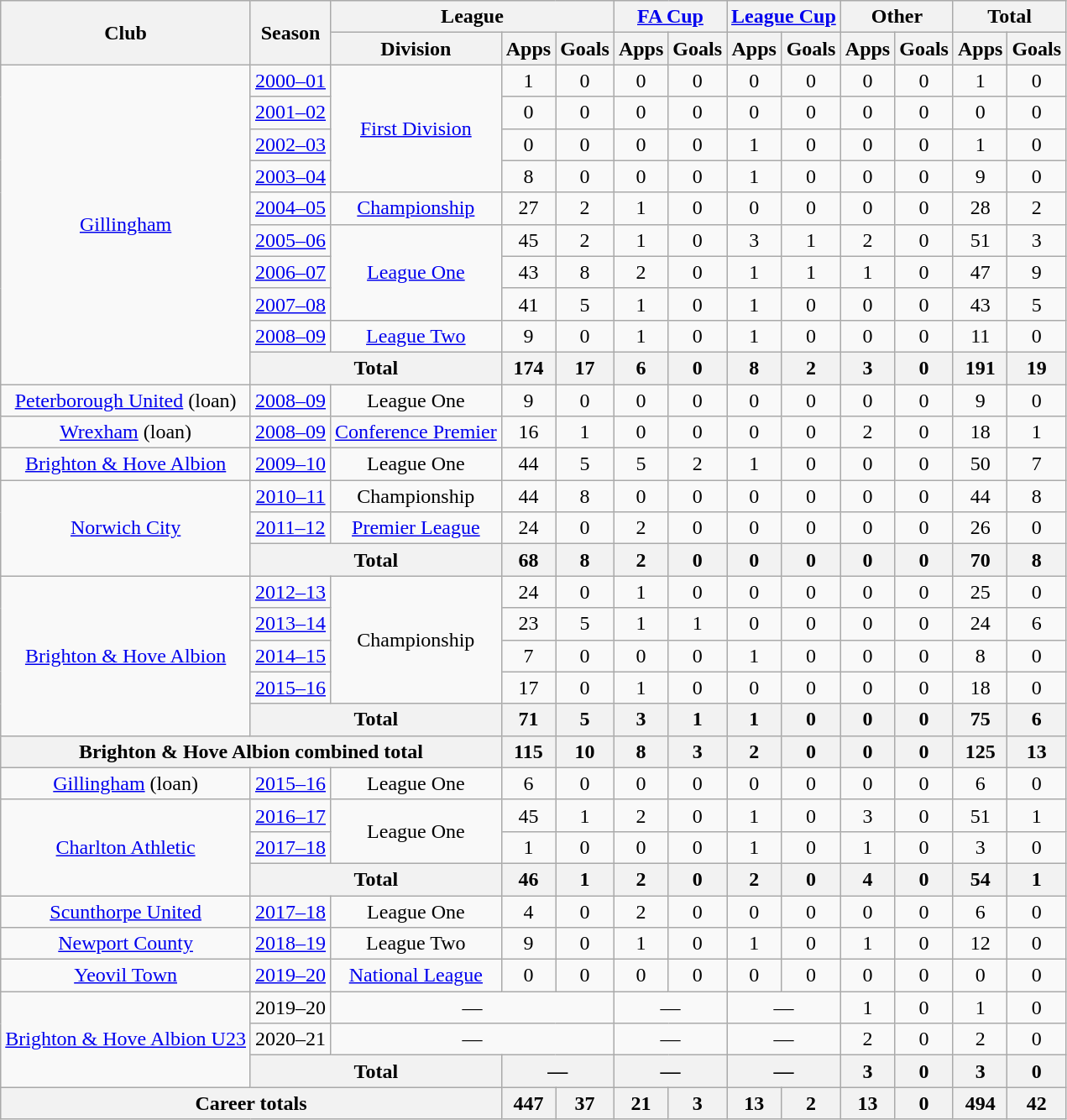<table class="wikitable" style="text-align:center">
<tr>
<th rowspan="2">Club</th>
<th rowspan="2">Season</th>
<th colspan="3">League</th>
<th colspan="2"><a href='#'>FA Cup</a></th>
<th colspan="2"><a href='#'>League Cup</a></th>
<th colspan="2">Other</th>
<th colspan="2">Total</th>
</tr>
<tr>
<th>Division</th>
<th>Apps</th>
<th>Goals</th>
<th>Apps</th>
<th>Goals</th>
<th>Apps</th>
<th>Goals</th>
<th>Apps</th>
<th>Goals</th>
<th>Apps</th>
<th>Goals</th>
</tr>
<tr>
<td rowspan="10"><a href='#'>Gillingham</a></td>
<td><a href='#'>2000–01</a></td>
<td rowspan="4"><a href='#'>First Division</a></td>
<td>1</td>
<td>0</td>
<td>0</td>
<td>0</td>
<td>0</td>
<td>0</td>
<td>0</td>
<td>0</td>
<td>1</td>
<td>0</td>
</tr>
<tr>
<td><a href='#'>2001–02</a></td>
<td>0</td>
<td>0</td>
<td>0</td>
<td>0</td>
<td>0</td>
<td>0</td>
<td>0</td>
<td>0</td>
<td>0</td>
<td>0</td>
</tr>
<tr>
<td><a href='#'>2002–03</a></td>
<td>0</td>
<td>0</td>
<td>0</td>
<td>0</td>
<td>1</td>
<td>0</td>
<td>0</td>
<td>0</td>
<td>1</td>
<td>0</td>
</tr>
<tr>
<td><a href='#'>2003–04</a></td>
<td>8</td>
<td>0</td>
<td>0</td>
<td>0</td>
<td>1</td>
<td>0</td>
<td>0</td>
<td>0</td>
<td>9</td>
<td>0</td>
</tr>
<tr>
<td><a href='#'>2004–05</a></td>
<td><a href='#'>Championship</a></td>
<td>27</td>
<td>2</td>
<td>1</td>
<td>0</td>
<td>0</td>
<td>0</td>
<td>0</td>
<td>0</td>
<td>28</td>
<td>2</td>
</tr>
<tr>
<td><a href='#'>2005–06</a></td>
<td rowspan="3"><a href='#'>League One</a></td>
<td>45</td>
<td>2</td>
<td>1</td>
<td>0</td>
<td>3</td>
<td>1</td>
<td>2</td>
<td>0</td>
<td>51</td>
<td>3</td>
</tr>
<tr>
<td><a href='#'>2006–07</a></td>
<td>43</td>
<td>8</td>
<td>2</td>
<td>0</td>
<td>1</td>
<td>1</td>
<td>1</td>
<td>0</td>
<td>47</td>
<td>9</td>
</tr>
<tr>
<td><a href='#'>2007–08</a></td>
<td>41</td>
<td>5</td>
<td>1</td>
<td>0</td>
<td>1</td>
<td>0</td>
<td>0</td>
<td>0</td>
<td>43</td>
<td>5</td>
</tr>
<tr>
<td><a href='#'>2008–09</a></td>
<td><a href='#'>League Two</a></td>
<td>9</td>
<td>0</td>
<td>1</td>
<td>0</td>
<td>1</td>
<td>0</td>
<td>0</td>
<td>0</td>
<td>11</td>
<td>0</td>
</tr>
<tr>
<th colspan="2">Total</th>
<th>174</th>
<th>17</th>
<th>6</th>
<th>0</th>
<th>8</th>
<th>2</th>
<th>3</th>
<th>0</th>
<th>191</th>
<th>19</th>
</tr>
<tr>
<td><a href='#'>Peterborough United</a> (loan)</td>
<td><a href='#'>2008–09</a></td>
<td>League One</td>
<td>9</td>
<td>0</td>
<td>0</td>
<td>0</td>
<td>0</td>
<td>0</td>
<td>0</td>
<td>0</td>
<td>9</td>
<td>0</td>
</tr>
<tr>
<td><a href='#'>Wrexham</a> (loan)</td>
<td><a href='#'>2008–09</a></td>
<td><a href='#'>Conference Premier</a></td>
<td>16</td>
<td>1</td>
<td>0</td>
<td>0</td>
<td>0</td>
<td>0</td>
<td>2</td>
<td>0</td>
<td>18</td>
<td>1</td>
</tr>
<tr>
<td><a href='#'>Brighton & Hove Albion</a></td>
<td><a href='#'>2009–10</a></td>
<td>League One</td>
<td>44</td>
<td>5</td>
<td>5</td>
<td>2</td>
<td>1</td>
<td>0</td>
<td>0</td>
<td>0</td>
<td>50</td>
<td>7</td>
</tr>
<tr>
<td rowspan="3"><a href='#'>Norwich City</a></td>
<td><a href='#'>2010–11</a></td>
<td>Championship</td>
<td>44</td>
<td>8</td>
<td>0</td>
<td>0</td>
<td>0</td>
<td>0</td>
<td>0</td>
<td>0</td>
<td>44</td>
<td>8</td>
</tr>
<tr>
<td><a href='#'>2011–12</a></td>
<td><a href='#'>Premier League</a></td>
<td>24</td>
<td>0</td>
<td>2</td>
<td>0</td>
<td>0</td>
<td>0</td>
<td>0</td>
<td>0</td>
<td>26</td>
<td>0</td>
</tr>
<tr>
<th colspan="2">Total</th>
<th>68</th>
<th>8</th>
<th>2</th>
<th>0</th>
<th>0</th>
<th>0</th>
<th>0</th>
<th>0</th>
<th>70</th>
<th>8</th>
</tr>
<tr>
<td rowspan="5"><a href='#'>Brighton & Hove Albion</a></td>
<td><a href='#'>2012–13</a></td>
<td rowspan="4">Championship</td>
<td>24</td>
<td>0</td>
<td>1</td>
<td>0</td>
<td>0</td>
<td>0</td>
<td>0</td>
<td>0</td>
<td>25</td>
<td>0</td>
</tr>
<tr>
<td><a href='#'>2013–14</a></td>
<td>23</td>
<td>5</td>
<td>1</td>
<td>1</td>
<td>0</td>
<td>0</td>
<td>0</td>
<td>0</td>
<td>24</td>
<td>6</td>
</tr>
<tr>
<td><a href='#'>2014–15</a></td>
<td>7</td>
<td>0</td>
<td>0</td>
<td>0</td>
<td>1</td>
<td>0</td>
<td>0</td>
<td>0</td>
<td>8</td>
<td>0</td>
</tr>
<tr>
<td><a href='#'>2015–16</a></td>
<td>17</td>
<td>0</td>
<td>1</td>
<td>0</td>
<td>0</td>
<td>0</td>
<td>0</td>
<td>0</td>
<td>18</td>
<td>0</td>
</tr>
<tr>
<th colspan="2">Total</th>
<th>71</th>
<th>5</th>
<th>3</th>
<th>1</th>
<th>1</th>
<th>0</th>
<th>0</th>
<th>0</th>
<th>75</th>
<th>6</th>
</tr>
<tr>
<th colspan="3">Brighton & Hove Albion combined total</th>
<th>115</th>
<th>10</th>
<th>8</th>
<th>3</th>
<th>2</th>
<th>0</th>
<th>0</th>
<th>0</th>
<th>125</th>
<th>13</th>
</tr>
<tr>
<td><a href='#'>Gillingham</a> (loan)</td>
<td><a href='#'>2015–16</a></td>
<td>League One</td>
<td>6</td>
<td>0</td>
<td>0</td>
<td>0</td>
<td>0</td>
<td>0</td>
<td>0</td>
<td>0</td>
<td>6</td>
<td>0</td>
</tr>
<tr>
<td rowspan="3"><a href='#'>Charlton Athletic</a></td>
<td><a href='#'>2016–17</a></td>
<td rowspan="2">League One</td>
<td>45</td>
<td>1</td>
<td>2</td>
<td>0</td>
<td>1</td>
<td>0</td>
<td>3</td>
<td>0</td>
<td>51</td>
<td>1</td>
</tr>
<tr>
<td><a href='#'>2017–18</a></td>
<td>1</td>
<td>0</td>
<td>0</td>
<td>0</td>
<td>1</td>
<td>0</td>
<td>1</td>
<td>0</td>
<td>3</td>
<td>0</td>
</tr>
<tr>
<th colspan="2">Total</th>
<th>46</th>
<th>1</th>
<th>2</th>
<th>0</th>
<th>2</th>
<th>0</th>
<th>4</th>
<th>0</th>
<th>54</th>
<th>1</th>
</tr>
<tr>
<td><a href='#'>Scunthorpe United</a></td>
<td><a href='#'>2017–18</a></td>
<td>League One</td>
<td>4</td>
<td>0</td>
<td>2</td>
<td>0</td>
<td>0</td>
<td>0</td>
<td>0</td>
<td>0</td>
<td>6</td>
<td>0</td>
</tr>
<tr>
<td><a href='#'>Newport County</a></td>
<td><a href='#'>2018–19</a></td>
<td>League Two</td>
<td>9</td>
<td>0</td>
<td>1</td>
<td>0</td>
<td>1</td>
<td>0</td>
<td>1</td>
<td>0</td>
<td>12</td>
<td>0</td>
</tr>
<tr>
<td><a href='#'>Yeovil Town</a></td>
<td><a href='#'>2019–20</a></td>
<td><a href='#'>National League</a></td>
<td>0</td>
<td>0</td>
<td>0</td>
<td>0</td>
<td>0</td>
<td>0</td>
<td>0</td>
<td>0</td>
<td>0</td>
<td>0</td>
</tr>
<tr>
<td rowspan="3"><a href='#'>Brighton & Hove Albion U23</a></td>
<td>2019–20</td>
<td colspan="3">—</td>
<td colspan="2">—</td>
<td colspan="2">—</td>
<td>1</td>
<td>0</td>
<td>1</td>
<td>0</td>
</tr>
<tr>
<td>2020–21</td>
<td colspan="3">—</td>
<td colspan="2">—</td>
<td colspan="2">—</td>
<td>2</td>
<td>0</td>
<td>2</td>
<td>0</td>
</tr>
<tr>
<th colspan="2">Total</th>
<th colspan=2>—</th>
<th colspan=2>—</th>
<th colspan=2>—</th>
<th>3</th>
<th>0</th>
<th>3</th>
<th>0</th>
</tr>
<tr>
<th colspan="3">Career totals</th>
<th>447</th>
<th>37</th>
<th>21</th>
<th>3</th>
<th>13</th>
<th>2</th>
<th>13</th>
<th>0</th>
<th>494</th>
<th>42</th>
</tr>
</table>
